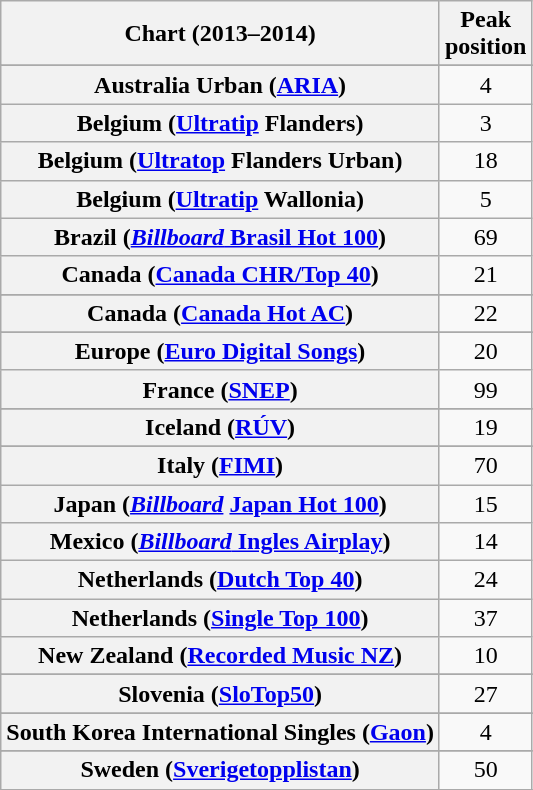<table class="wikitable plainrowheaders sortable" style="text-align:center;">
<tr>
<th scope="col">Chart (2013–2014)</th>
<th scope="col">Peak<br>position</th>
</tr>
<tr>
</tr>
<tr>
<th scope="row">Australia Urban (<a href='#'>ARIA</a>)</th>
<td>4</td>
</tr>
<tr>
<th scope="row">Belgium (<a href='#'>Ultratip</a> Flanders)</th>
<td>3</td>
</tr>
<tr>
<th scope="row">Belgium (<a href='#'>Ultratop</a> Flanders Urban)</th>
<td>18</td>
</tr>
<tr>
<th scope="row">Belgium (<a href='#'>Ultratip</a> Wallonia)</th>
<td>5</td>
</tr>
<tr>
<th scope="row">Brazil (<a href='#'><em>Billboard</em> Brasil Hot 100</a>)</th>
<td style="text-align:center;">69</td>
</tr>
<tr>
<th scope="row">Canada (<a href='#'>Canada CHR/Top 40</a>)</th>
<td>21</td>
</tr>
<tr>
</tr>
<tr>
<th scope="row">Canada (<a href='#'>Canada Hot AC</a>)</th>
<td>22</td>
</tr>
<tr>
</tr>
<tr>
<th scope="row">Europe (<a href='#'>Euro Digital Songs</a>)</th>
<td>20</td>
</tr>
<tr>
<th scope="row">France (<a href='#'>SNEP</a>)</th>
<td>99</td>
</tr>
<tr>
</tr>
<tr>
<th scope="row">Iceland (<a href='#'>RÚV</a>)</th>
<td>19</td>
</tr>
<tr>
</tr>
<tr>
<th scope="row">Italy (<a href='#'>FIMI</a>)</th>
<td align="center">70</td>
</tr>
<tr>
<th scope="row">Japan (<em><a href='#'>Billboard</a></em> <a href='#'>Japan Hot 100</a>)</th>
<td>15</td>
</tr>
<tr>
<th scope="row">Mexico (<a href='#'><em>Billboard</em> Ingles Airplay</a>)</th>
<td>14</td>
</tr>
<tr>
<th scope="row">Netherlands (<a href='#'>Dutch Top 40</a>)</th>
<td>24</td>
</tr>
<tr>
<th scope="row">Netherlands (<a href='#'>Single Top 100</a>)</th>
<td>37</td>
</tr>
<tr>
<th scope="row">New Zealand (<a href='#'>Recorded Music NZ</a>)</th>
<td>10</td>
</tr>
<tr>
</tr>
<tr>
<th scope="row">Slovenia (<a href='#'>SloTop50</a>)</th>
<td align=center>27</td>
</tr>
<tr>
</tr>
<tr>
<th scope="row">South Korea International Singles (<a href='#'>Gaon</a>)</th>
<td>4</td>
</tr>
<tr>
</tr>
<tr>
<th scope="row">Sweden (<a href='#'>Sverigetopplistan</a>)</th>
<td>50</td>
</tr>
<tr>
</tr>
<tr>
</tr>
<tr>
</tr>
<tr>
</tr>
<tr>
</tr>
<tr>
</tr>
</table>
